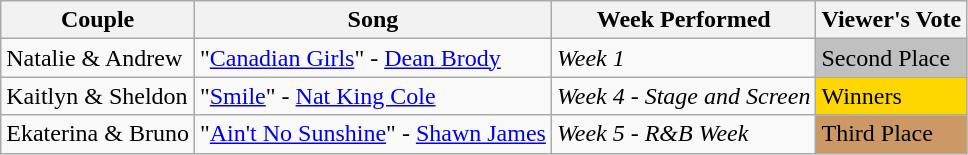<table class="wikitable">
<tr>
<th>Couple</th>
<th>Song</th>
<th>Week Performed</th>
<th>Viewer's Vote</th>
</tr>
<tr>
<td>Natalie & Andrew</td>
<td>"<a href='#'>Canadian Girls</a>" - <a href='#'>Dean Brody</a></td>
<td><em>Week 1</em></td>
<td bgcolor="silver">Second Place</td>
</tr>
<tr>
<td>Kaitlyn & Sheldon</td>
<td>"<a href='#'>Smile</a>" - <a href='#'>Nat King Cole</a></td>
<td><em>Week 4 - Stage and Screen</em></td>
<td bgcolor="gold">Winners</td>
</tr>
<tr>
<td>Ekaterina & Bruno</td>
<td>"<a href='#'>Ain't No Sunshine</a>" - <a href='#'>Shawn James</a></td>
<td><em>Week 5 - R&B Week</em></td>
<td bgcolor="#c96">Third Place</td>
</tr>
</table>
